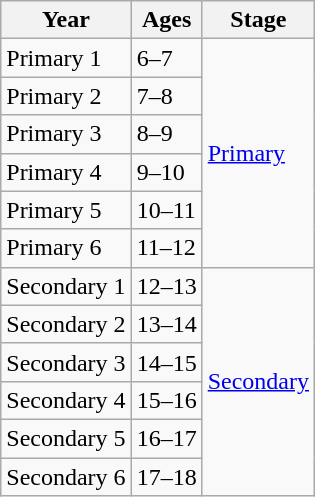<table class="wikitable">
<tr>
<th>Year</th>
<th>Ages</th>
<th>Stage</th>
</tr>
<tr>
<td>Primary 1</td>
<td>6–7</td>
<td rowspan="6"><a href='#'>Primary</a></td>
</tr>
<tr>
<td>Primary 2</td>
<td>7–8</td>
</tr>
<tr>
<td>Primary 3</td>
<td>8–9</td>
</tr>
<tr>
<td>Primary 4</td>
<td>9–10</td>
</tr>
<tr>
<td>Primary 5</td>
<td>10–11</td>
</tr>
<tr>
<td>Primary 6</td>
<td>11–12</td>
</tr>
<tr>
<td>Secondary 1</td>
<td>12–13</td>
<td rowspan="6"><a href='#'>Secondary</a></td>
</tr>
<tr>
<td>Secondary 2</td>
<td>13–14</td>
</tr>
<tr>
<td>Secondary 3</td>
<td>14–15</td>
</tr>
<tr>
<td>Secondary 4</td>
<td>15–16</td>
</tr>
<tr>
<td>Secondary 5</td>
<td>16–17</td>
</tr>
<tr>
<td>Secondary 6</td>
<td>17–18</td>
</tr>
</table>
